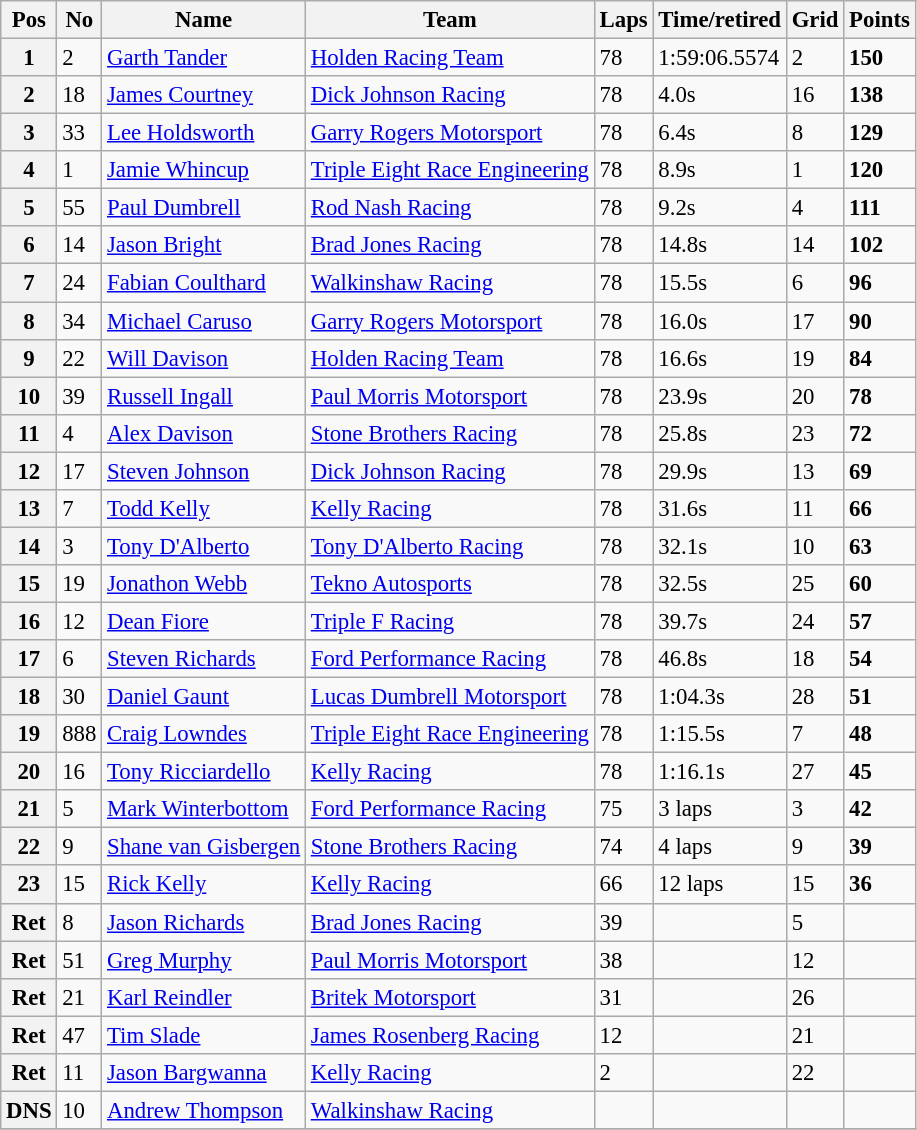<table class="wikitable" style="font-size: 95%;">
<tr>
<th>Pos</th>
<th>No</th>
<th>Name</th>
<th>Team</th>
<th>Laps</th>
<th>Time/retired</th>
<th>Grid</th>
<th>Points</th>
</tr>
<tr>
<th>1</th>
<td>2</td>
<td><a href='#'>Garth Tander</a></td>
<td><a href='#'>Holden Racing Team</a></td>
<td>78</td>
<td>1:59:06.5574</td>
<td>2</td>
<td><strong>150</strong></td>
</tr>
<tr>
<th>2</th>
<td>18</td>
<td><a href='#'>James Courtney</a></td>
<td><a href='#'>Dick Johnson Racing</a></td>
<td>78</td>
<td>4.0s</td>
<td>16</td>
<td><strong>138</strong></td>
</tr>
<tr>
<th>3</th>
<td>33</td>
<td><a href='#'>Lee Holdsworth</a></td>
<td><a href='#'>Garry Rogers Motorsport</a></td>
<td>78</td>
<td>6.4s</td>
<td>8</td>
<td><strong>129</strong></td>
</tr>
<tr>
<th>4</th>
<td>1</td>
<td><a href='#'>Jamie Whincup</a></td>
<td><a href='#'>Triple Eight Race Engineering</a></td>
<td>78</td>
<td>8.9s</td>
<td>1</td>
<td><strong>120</strong></td>
</tr>
<tr>
<th>5</th>
<td>55</td>
<td><a href='#'>Paul Dumbrell</a></td>
<td><a href='#'>Rod Nash Racing</a></td>
<td>78</td>
<td>9.2s</td>
<td>4</td>
<td><strong>111</strong></td>
</tr>
<tr>
<th>6</th>
<td>14</td>
<td><a href='#'>Jason Bright</a></td>
<td><a href='#'>Brad Jones Racing</a></td>
<td>78</td>
<td>14.8s</td>
<td>14</td>
<td><strong>102</strong></td>
</tr>
<tr>
<th>7</th>
<td>24</td>
<td><a href='#'>Fabian Coulthard</a></td>
<td><a href='#'>Walkinshaw Racing</a></td>
<td>78</td>
<td>15.5s</td>
<td>6</td>
<td><strong>96</strong></td>
</tr>
<tr>
<th>8</th>
<td>34</td>
<td><a href='#'>Michael Caruso</a></td>
<td><a href='#'>Garry Rogers Motorsport</a></td>
<td>78</td>
<td>16.0s</td>
<td>17</td>
<td><strong>90</strong></td>
</tr>
<tr>
<th>9</th>
<td>22</td>
<td><a href='#'>Will Davison</a></td>
<td><a href='#'>Holden Racing Team</a></td>
<td>78</td>
<td>16.6s</td>
<td>19</td>
<td><strong>84</strong></td>
</tr>
<tr>
<th>10</th>
<td>39</td>
<td><a href='#'>Russell Ingall</a></td>
<td><a href='#'>Paul Morris Motorsport</a></td>
<td>78</td>
<td>23.9s</td>
<td>20</td>
<td><strong>78</strong></td>
</tr>
<tr>
<th>11</th>
<td>4</td>
<td><a href='#'>Alex Davison</a></td>
<td><a href='#'>Stone Brothers Racing</a></td>
<td>78</td>
<td>25.8s</td>
<td>23</td>
<td><strong>72</strong></td>
</tr>
<tr>
<th>12</th>
<td>17</td>
<td><a href='#'>Steven Johnson</a></td>
<td><a href='#'>Dick Johnson Racing</a></td>
<td>78</td>
<td>29.9s</td>
<td>13</td>
<td><strong>69</strong></td>
</tr>
<tr>
<th>13</th>
<td>7</td>
<td><a href='#'>Todd Kelly</a></td>
<td><a href='#'>Kelly Racing</a></td>
<td>78</td>
<td>31.6s</td>
<td>11</td>
<td><strong>66</strong></td>
</tr>
<tr>
<th>14</th>
<td>3</td>
<td><a href='#'>Tony D'Alberto</a></td>
<td><a href='#'>Tony D'Alberto Racing</a></td>
<td>78</td>
<td>32.1s</td>
<td>10</td>
<td><strong>63</strong></td>
</tr>
<tr>
<th>15</th>
<td>19</td>
<td><a href='#'>Jonathon Webb</a></td>
<td><a href='#'>Tekno Autosports</a></td>
<td>78</td>
<td>32.5s</td>
<td>25</td>
<td><strong>60</strong></td>
</tr>
<tr>
<th>16</th>
<td>12</td>
<td><a href='#'>Dean Fiore</a></td>
<td><a href='#'>Triple F Racing</a></td>
<td>78</td>
<td>39.7s</td>
<td>24</td>
<td><strong>57</strong></td>
</tr>
<tr>
<th>17</th>
<td>6</td>
<td><a href='#'>Steven Richards</a></td>
<td><a href='#'>Ford Performance Racing</a></td>
<td>78</td>
<td>46.8s</td>
<td>18</td>
<td><strong>54</strong></td>
</tr>
<tr>
<th>18</th>
<td>30</td>
<td><a href='#'>Daniel Gaunt</a></td>
<td><a href='#'>Lucas Dumbrell Motorsport</a></td>
<td>78</td>
<td>1:04.3s</td>
<td>28</td>
<td><strong>51</strong></td>
</tr>
<tr>
<th>19</th>
<td>888</td>
<td><a href='#'>Craig Lowndes</a></td>
<td><a href='#'>Triple Eight Race Engineering</a></td>
<td>78</td>
<td>1:15.5s</td>
<td>7</td>
<td><strong>48</strong></td>
</tr>
<tr>
<th>20</th>
<td>16</td>
<td><a href='#'>Tony Ricciardello</a></td>
<td><a href='#'>Kelly Racing</a></td>
<td>78</td>
<td>1:16.1s</td>
<td>27</td>
<td><strong>45</strong></td>
</tr>
<tr>
<th>21</th>
<td>5</td>
<td><a href='#'>Mark Winterbottom</a></td>
<td><a href='#'>Ford Performance Racing</a></td>
<td>75</td>
<td> 3 laps</td>
<td>3</td>
<td><strong>42</strong></td>
</tr>
<tr>
<th>22</th>
<td>9</td>
<td><a href='#'>Shane van Gisbergen</a></td>
<td><a href='#'>Stone Brothers Racing</a></td>
<td>74</td>
<td> 4 laps</td>
<td>9</td>
<td><strong>39</strong></td>
</tr>
<tr>
<th>23</th>
<td>15</td>
<td><a href='#'>Rick Kelly</a></td>
<td><a href='#'>Kelly Racing</a></td>
<td>66</td>
<td> 12 laps</td>
<td>15</td>
<td><strong>36</strong></td>
</tr>
<tr>
<th>Ret</th>
<td>8</td>
<td><a href='#'>Jason Richards</a></td>
<td><a href='#'>Brad Jones Racing</a></td>
<td>39</td>
<td></td>
<td>5</td>
<td></td>
</tr>
<tr>
<th>Ret</th>
<td>51</td>
<td><a href='#'>Greg Murphy</a></td>
<td><a href='#'>Paul Morris Motorsport</a></td>
<td>38</td>
<td></td>
<td>12</td>
<td></td>
</tr>
<tr>
<th>Ret</th>
<td>21</td>
<td><a href='#'>Karl Reindler</a></td>
<td><a href='#'>Britek Motorsport</a></td>
<td>31</td>
<td></td>
<td>26</td>
<td></td>
</tr>
<tr>
<th>Ret</th>
<td>47</td>
<td><a href='#'>Tim Slade</a></td>
<td><a href='#'>James Rosenberg Racing</a></td>
<td>12</td>
<td></td>
<td>21</td>
<td></td>
</tr>
<tr>
<th>Ret</th>
<td>11</td>
<td><a href='#'>Jason Bargwanna</a></td>
<td><a href='#'>Kelly Racing</a></td>
<td>2</td>
<td></td>
<td>22</td>
<td></td>
</tr>
<tr>
<th>DNS</th>
<td>10</td>
<td><a href='#'>Andrew Thompson</a></td>
<td><a href='#'>Walkinshaw Racing</a></td>
<td></td>
<td></td>
<td></td>
<td></td>
</tr>
<tr>
</tr>
</table>
